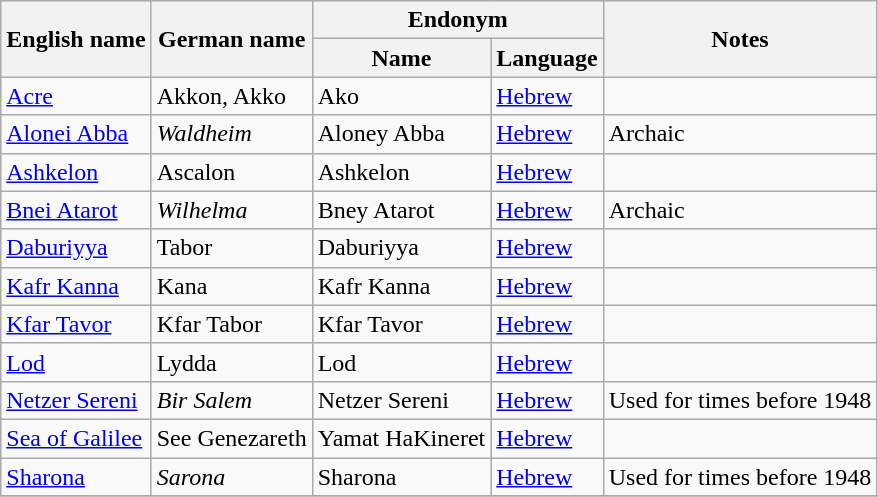<table class="wikitable sortable mw-collapsible">
<tr>
<th rowspan="2">English name</th>
<th rowspan="2">German name</th>
<th colspan="2">Endonym</th>
<th rowspan="2">Notes</th>
</tr>
<tr>
<th>Name</th>
<th>Language</th>
</tr>
<tr>
<td><a href='#'>Acre</a></td>
<td>Akkon, Akko</td>
<td>Ako</td>
<td><a href='#'>Hebrew</a></td>
<td></td>
</tr>
<tr>
<td><a href='#'>Alonei Abba</a></td>
<td><em>Waldheim</em></td>
<td>Aloney Abba</td>
<td><a href='#'>Hebrew</a></td>
<td>Archaic</td>
</tr>
<tr>
<td><a href='#'>Ashkelon</a></td>
<td>Ascalon</td>
<td>Ashkelon</td>
<td><a href='#'>Hebrew</a></td>
<td></td>
</tr>
<tr>
<td><a href='#'>Bnei Atarot</a></td>
<td><em>Wilhelma</em></td>
<td>Bney Atarot</td>
<td><a href='#'>Hebrew</a></td>
<td>Archaic</td>
</tr>
<tr>
<td><a href='#'>Daburiyya</a></td>
<td>Tabor</td>
<td>Daburiyya</td>
<td><a href='#'>Hebrew</a></td>
<td></td>
</tr>
<tr>
<td><a href='#'>Kafr Kanna</a></td>
<td>Kana</td>
<td>Kafr Kanna</td>
<td><a href='#'>Hebrew</a></td>
<td></td>
</tr>
<tr>
<td><a href='#'>Kfar Tavor</a></td>
<td>Kfar Tabor</td>
<td>Kfar Tavor</td>
<td><a href='#'>Hebrew</a></td>
<td></td>
</tr>
<tr>
<td><a href='#'>Lod</a></td>
<td>Lydda</td>
<td>Lod</td>
<td><a href='#'>Hebrew</a></td>
<td></td>
</tr>
<tr>
<td><a href='#'>Netzer Sereni</a></td>
<td><em>Bir Salem</em></td>
<td>Netzer Sereni</td>
<td><a href='#'>Hebrew</a></td>
<td>Used for times before 1948</td>
</tr>
<tr>
<td><a href='#'>Sea of Galilee</a></td>
<td>See Genezareth</td>
<td>Yamat HaKineret</td>
<td><a href='#'>Hebrew</a></td>
<td></td>
</tr>
<tr>
<td><a href='#'>Sharona</a></td>
<td><em>Sarona</em></td>
<td>Sharona</td>
<td><a href='#'>Hebrew</a></td>
<td>Used for times before 1948</td>
</tr>
<tr>
</tr>
</table>
